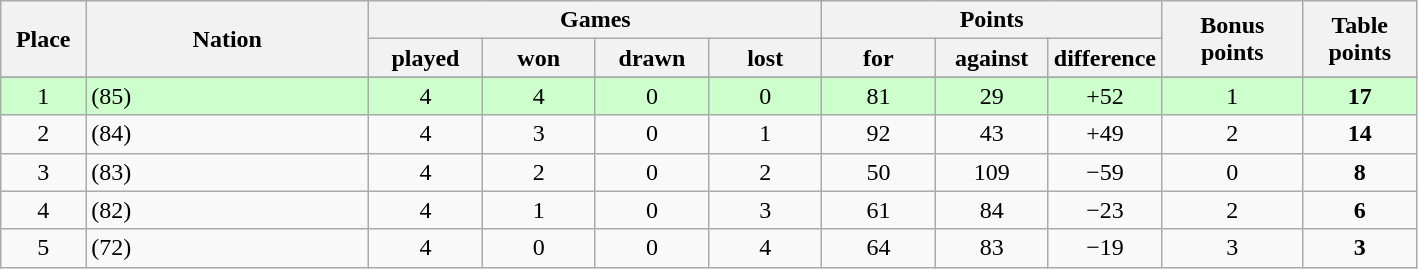<table class="wikitable">
<tr>
<th rowspan=2 width="6%">Place</th>
<th rowspan=2 width="20%">Nation</th>
<th colspan=4 width="40%">Games</th>
<th colspan=3 width="24%">Points</th>
<th rowspan=2 width="10%">Bonus<br>points</th>
<th rowspan=2 width="10%">Table<br>points</th>
</tr>
<tr>
<th width="8%">played</th>
<th width="8%">won</th>
<th width="8%">drawn</th>
<th width="8%">lost</th>
<th width="8%">for</th>
<th width="8%">against</th>
<th width="8%">difference</th>
</tr>
<tr>
</tr>
<tr align=center bgcolor="#ccffcc">
<td>1</td>
<td align=left> (85)</td>
<td>4</td>
<td>4</td>
<td>0</td>
<td>0</td>
<td>81</td>
<td>29</td>
<td>+52</td>
<td>1</td>
<td><strong>17</strong></td>
</tr>
<tr align=center>
<td>2</td>
<td align=left> (84)</td>
<td>4</td>
<td>3</td>
<td>0</td>
<td>1</td>
<td>92</td>
<td>43</td>
<td>+49</td>
<td>2</td>
<td><strong>14</strong></td>
</tr>
<tr align=center>
<td>3</td>
<td align=left> (83)</td>
<td>4</td>
<td>2</td>
<td>0</td>
<td>2</td>
<td>50</td>
<td>109</td>
<td>−59</td>
<td>0</td>
<td><strong>8</strong></td>
</tr>
<tr align=center>
<td>4</td>
<td align=left> (82)</td>
<td>4</td>
<td>1</td>
<td>0</td>
<td>3</td>
<td>61</td>
<td>84</td>
<td>−23</td>
<td>2</td>
<td><strong>6</strong></td>
</tr>
<tr align=center>
<td>5</td>
<td align=left> (72)</td>
<td>4</td>
<td>0</td>
<td>0</td>
<td>4</td>
<td>64</td>
<td>83</td>
<td>−19</td>
<td>3</td>
<td><strong>3</strong></td>
</tr>
</table>
